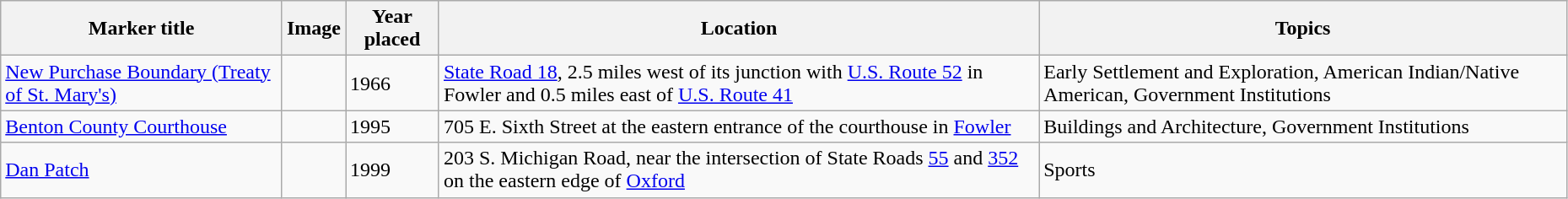<table class="wikitable sortable" style="width:98%">
<tr>
<th>Marker title</th>
<th class="unsortable">Image</th>
<th>Year placed</th>
<th>Location</th>
<th>Topics</th>
</tr>
<tr>
<td><a href='#'>New Purchase Boundary (Treaty of St. Mary's)</a></td>
<td></td>
<td>1966</td>
<td><a href='#'>State Road 18</a>, 2.5 miles west of its junction with <a href='#'>U.S. Route 52</a> in Fowler and 0.5 miles east of <a href='#'>U.S. Route 41</a><br><small></small></td>
<td>Early Settlement and Exploration, American Indian/Native American, Government Institutions</td>
</tr>
<tr ->
<td><a href='#'>Benton County Courthouse</a></td>
<td></td>
<td>1995</td>
<td>705 E. Sixth Street at the eastern entrance of the courthouse in <a href='#'>Fowler</a><br><small></small></td>
<td>Buildings and Architecture, Government Institutions</td>
</tr>
<tr ->
<td><a href='#'>Dan Patch</a></td>
<td></td>
<td>1999</td>
<td>203 S. Michigan Road, near the intersection of State Roads <a href='#'>55</a> and <a href='#'>352</a> on the eastern edge of <a href='#'>Oxford</a><br><small></small></td>
<td>Sports</td>
</tr>
</table>
